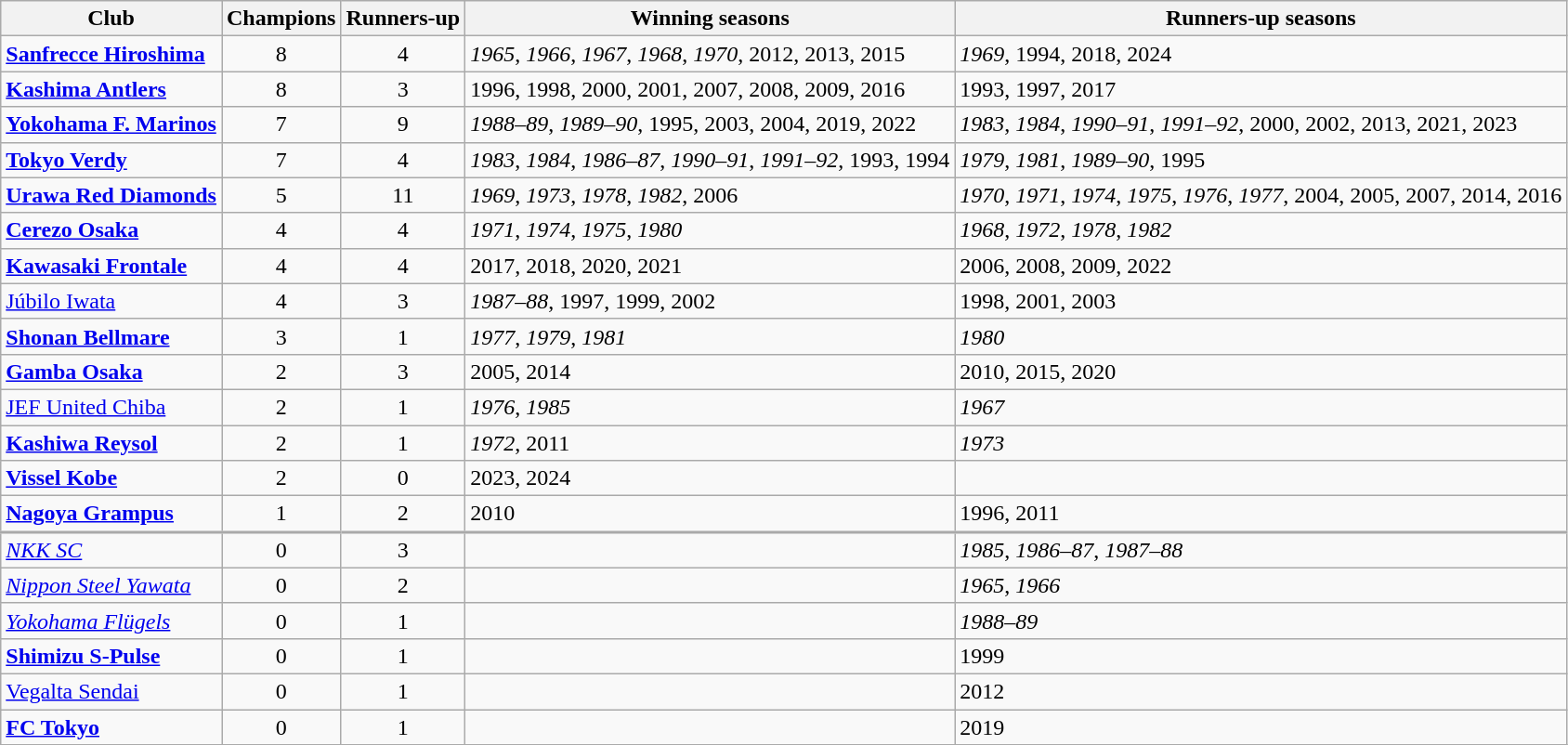<table class="wikitable">
<tr>
<th>Club</th>
<th>Champions</th>
<th>Runners-up</th>
<th>Winning seasons</th>
<th>Runners-up seasons</th>
</tr>
<tr>
<td> <strong><a href='#'>Sanfrecce Hiroshima</a></strong></td>
<td align=center>8</td>
<td align=center>4</td>
<td><em>1965</em>, <em>1966</em>, <em>1967</em>, <em>1968</em>, <em>1970</em>, 2012, 2013, 2015</td>
<td><em>1969</em>, 1994, 2018, 2024</td>
</tr>
<tr>
<td> <strong><a href='#'>Kashima Antlers</a></strong></td>
<td align=center>8</td>
<td align=center>3</td>
<td>1996, 1998, 2000, 2001, 2007, 2008, 2009,  2016</td>
<td>1993, 1997, 2017</td>
</tr>
<tr>
<td> <strong><a href='#'>Yokohama F. Marinos</a></strong></td>
<td align=center>7</td>
<td align=center>9</td>
<td><em>1988–89</em>, <em>1989–90</em>, 1995, 2003, 2004, 2019, 2022</td>
<td><em>1983</em>, <em>1984</em>, <em>1990–91</em>, <em>1991–92</em>, 2000, 2002, 2013, 2021, 2023</td>
</tr>
<tr>
<td> <strong><a href='#'>Tokyo Verdy</a></strong></td>
<td align=center>7</td>
<td align=center>4</td>
<td><em>1983</em>, <em>1984</em>, <em>1986–87</em>, <em>1990–91</em>, <em>1991–92</em>, 1993, 1994</td>
<td><em>1979</em>, <em>1981</em>, <em>1989–90</em>, 1995</td>
</tr>
<tr>
<td> <strong><a href='#'>Urawa Red Diamonds</a></strong></td>
<td align=center>5</td>
<td align=center>11</td>
<td><em>1969</em>, <em>1973</em>, <em>1978</em>, <em>1982</em>, 2006</td>
<td><em>1970</em>, <em>1971</em>, <em>1974</em>, <em>1975</em>, <em>1976</em>, <em>1977</em>, 2004, 2005, 2007, 2014, 2016</td>
</tr>
<tr>
<td> <strong><a href='#'>Cerezo Osaka</a></strong></td>
<td align=center>4</td>
<td align=center>4</td>
<td><em>1971</em>, <em>1974</em>, <em>1975</em>, <em>1980</em></td>
<td><em>1968</em>, <em>1972</em>, <em>1978</em>, <em>1982</em></td>
</tr>
<tr>
<td> <strong><a href='#'>Kawasaki Frontale</a></strong></td>
<td align=center>4</td>
<td align=center>4</td>
<td>2017, 2018, 2020, 2021</td>
<td>2006, 2008, 2009, 2022</td>
</tr>
<tr>
<td> <a href='#'>Júbilo Iwata</a></td>
<td align=center>4</td>
<td align=center>3</td>
<td><em>1987–88</em>, 1997, 1999, 2002</td>
<td>1998, 2001, 2003</td>
</tr>
<tr>
<td> <strong><a href='#'>Shonan Bellmare</a></strong></td>
<td align=center>3</td>
<td align=center>1</td>
<td><em>1977</em>, <em>1979</em>, <em>1981</em></td>
<td><em>1980</em></td>
</tr>
<tr>
<td> <strong><a href='#'>Gamba Osaka</a></strong></td>
<td align=center>2</td>
<td align=center>3</td>
<td>2005, 2014</td>
<td>2010, 2015, 2020</td>
</tr>
<tr>
<td> <a href='#'>JEF United Chiba</a></td>
<td align=center>2</td>
<td align=center>1</td>
<td><em>1976</em>, <em>1985</em></td>
<td><em>1967</em></td>
</tr>
<tr>
<td> <strong><a href='#'>Kashiwa Reysol</a></strong></td>
<td align=center>2</td>
<td align=center>1</td>
<td><em>1972</em>, 2011</td>
<td><em>1973</em></td>
</tr>
<tr>
<td> <strong><a href='#'>Vissel Kobe</a></strong></td>
<td align=center>2</td>
<td align=center>0</td>
<td>2023, 2024</td>
<td></td>
</tr>
<tr>
<td> <strong><a href='#'>Nagoya Grampus</a></strong></td>
<td align=center>1</td>
<td align=center>2</td>
<td>2010</td>
<td>1996, 2011</td>
</tr>
<tr>
<td style="border-top-width: 2px;"> <em><a href='#'>NKK SC</a></em></td>
<td style="border-top-width: 2px;" align=center>0</td>
<td style="border-top-width: 2px;" align=center>3</td>
<td style="border-top-width: 2px;"></td>
<td style="border-top-width: 2px;"><em>1985</em>, <em>1986–87</em>, <em>1987–88</em></td>
</tr>
<tr>
<td> <em><a href='#'>Nippon Steel Yawata</a></em></td>
<td align=center>0</td>
<td align=center>2</td>
<td></td>
<td><em>1965</em>, <em>1966</em></td>
</tr>
<tr>
<td> <em><a href='#'>Yokohama Flügels</a></em></td>
<td align=center>0</td>
<td align=center>1</td>
<td></td>
<td><em>1988–89</em></td>
</tr>
<tr>
<td> <strong><a href='#'>Shimizu S-Pulse</a></strong></td>
<td align=center>0</td>
<td align=center>1</td>
<td></td>
<td>1999</td>
</tr>
<tr>
<td> <a href='#'>Vegalta Sendai</a></td>
<td align=center>0</td>
<td align=center>1</td>
<td></td>
<td>2012</td>
</tr>
<tr>
<td> <strong><a href='#'>FC Tokyo</a></strong></td>
<td align=center>0</td>
<td align=center>1</td>
<td></td>
<td>2019</td>
</tr>
<tr>
</tr>
</table>
